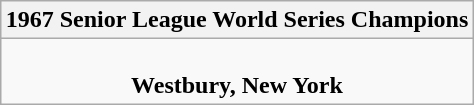<table class="wikitable" style="text-align: center; margin: 0 auto;">
<tr>
<th>1967 Senior League World Series Champions</th>
</tr>
<tr>
<td><br><strong>Westbury, New York</strong></td>
</tr>
</table>
